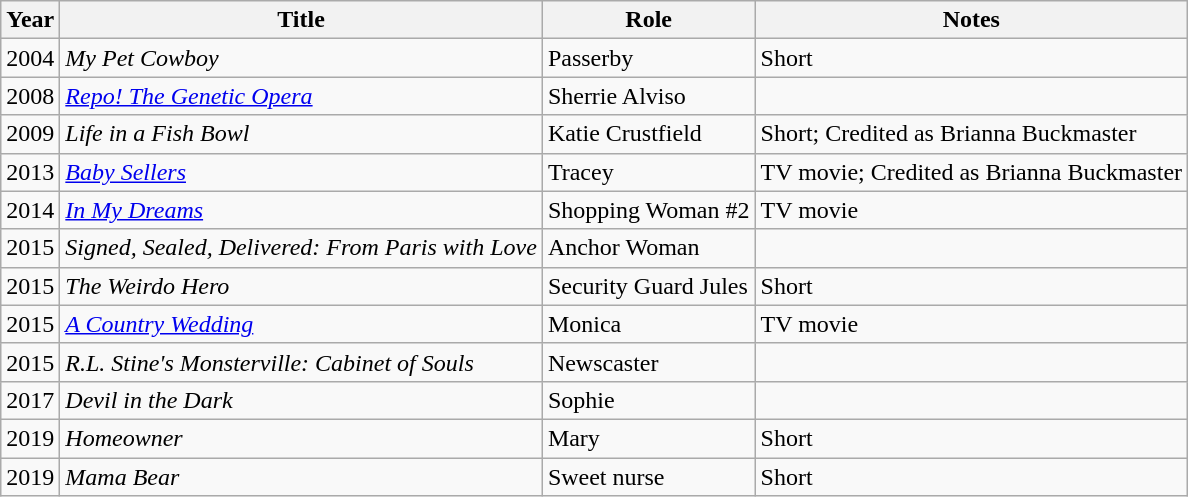<table class="wikitable sortable">
<tr>
<th>Year</th>
<th>Title</th>
<th>Role</th>
<th>Notes</th>
</tr>
<tr>
<td>2004</td>
<td><em>My Pet Cowboy</em></td>
<td>Passerby</td>
<td>Short</td>
</tr>
<tr>
<td>2008</td>
<td><em><a href='#'>Repo! The Genetic Opera</a></em></td>
<td>Sherrie Alviso</td>
<td></td>
</tr>
<tr>
<td>2009</td>
<td><em>Life in a Fish Bowl</em></td>
<td>Katie Crustfield</td>
<td>Short; Credited as Brianna Buckmaster</td>
</tr>
<tr>
<td>2013</td>
<td><em><a href='#'>Baby Sellers</a></em></td>
<td>Tracey</td>
<td>TV movie; Credited as Brianna Buckmaster</td>
</tr>
<tr>
<td>2014</td>
<td><em><a href='#'>In My Dreams</a></em></td>
<td>Shopping Woman #2</td>
<td>TV movie</td>
</tr>
<tr>
<td>2015</td>
<td><em>Signed, Sealed, Delivered: From Paris with Love</em></td>
<td>Anchor Woman</td>
<td></td>
</tr>
<tr>
<td>2015</td>
<td><em>The Weirdo Hero</em></td>
<td>Security Guard Jules</td>
<td>Short</td>
</tr>
<tr>
<td>2015</td>
<td><em><a href='#'>A Country Wedding</a></em></td>
<td>Monica</td>
<td>TV movie</td>
</tr>
<tr>
<td>2015</td>
<td><em>R.L. Stine's Monsterville: Cabinet of Souls</em></td>
<td>Newscaster</td>
<td></td>
</tr>
<tr>
<td>2017</td>
<td><em>Devil in the Dark</em></td>
<td>Sophie</td>
<td></td>
</tr>
<tr>
<td>2019</td>
<td><em>Homeowner</em></td>
<td>Mary</td>
<td>Short</td>
</tr>
<tr>
<td>2019</td>
<td><em>Mama Bear</em></td>
<td>Sweet nurse</td>
<td>Short</td>
</tr>
</table>
